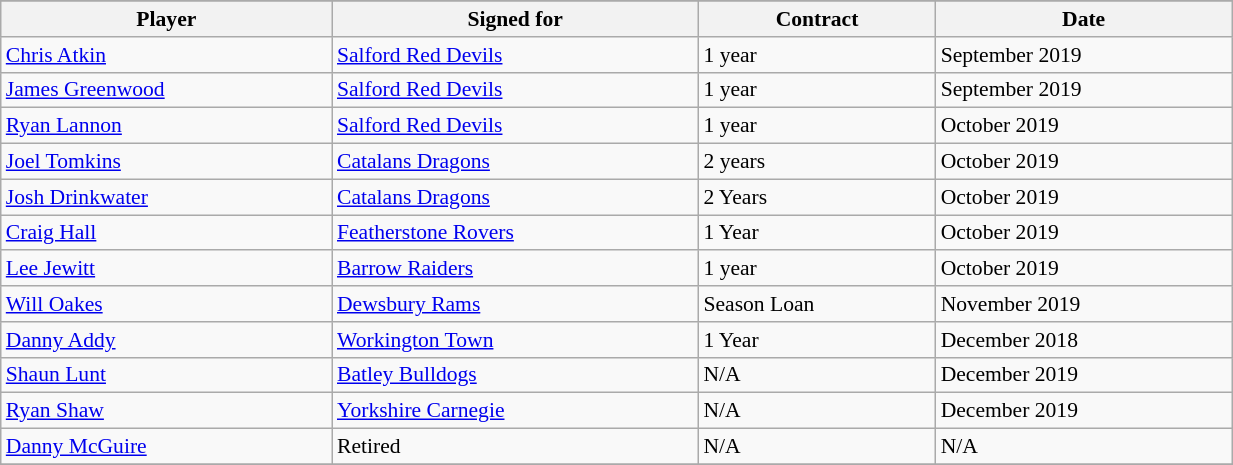<table class="wikitable" width="65%" style="font-size:90%">
<tr bgcolor="#efefef">
</tr>
<tr>
<th>Player</th>
<th>Signed for</th>
<th>Contract</th>
<th>Date</th>
</tr>
<tr>
<td> <a href='#'>Chris Atkin</a></td>
<td><a href='#'>Salford Red Devils</a></td>
<td>1 year</td>
<td>September 2019</td>
</tr>
<tr>
<td> <a href='#'>James Greenwood</a></td>
<td><a href='#'>Salford Red Devils</a></td>
<td>1 year</td>
<td>September 2019</td>
</tr>
<tr>
<td> <a href='#'>Ryan Lannon</a></td>
<td><a href='#'>Salford Red Devils</a></td>
<td>1 year</td>
<td>October 2019</td>
</tr>
<tr>
<td> <a href='#'>Joel Tomkins</a></td>
<td><a href='#'>Catalans Dragons</a></td>
<td>2 years</td>
<td>October 2019</td>
</tr>
<tr>
<td> <a href='#'>Josh Drinkwater</a></td>
<td><a href='#'>Catalans Dragons</a></td>
<td>2 Years</td>
<td>October 2019</td>
</tr>
<tr>
<td> <a href='#'>Craig Hall</a></td>
<td><a href='#'>Featherstone Rovers</a></td>
<td>1 Year</td>
<td>October 2019</td>
</tr>
<tr>
<td> <a href='#'>Lee Jewitt</a></td>
<td><a href='#'>Barrow Raiders</a></td>
<td>1 year</td>
<td>October 2019</td>
</tr>
<tr>
<td> <a href='#'>Will Oakes</a></td>
<td><a href='#'>Dewsbury Rams</a></td>
<td>Season Loan</td>
<td>November 2019</td>
</tr>
<tr>
<td> <a href='#'>Danny Addy</a></td>
<td><a href='#'>Workington Town</a></td>
<td>1 Year</td>
<td>December 2018</td>
</tr>
<tr>
<td> <a href='#'>Shaun Lunt</a></td>
<td><a href='#'>Batley Bulldogs</a></td>
<td>N/A</td>
<td>December 2019</td>
</tr>
<tr>
<td> <a href='#'>Ryan Shaw</a></td>
<td><a href='#'>Yorkshire Carnegie</a></td>
<td>N/A</td>
<td>December 2019</td>
</tr>
<tr>
<td> <a href='#'>Danny McGuire</a></td>
<td>Retired</td>
<td>N/A</td>
<td>N/A</td>
</tr>
<tr>
</tr>
</table>
